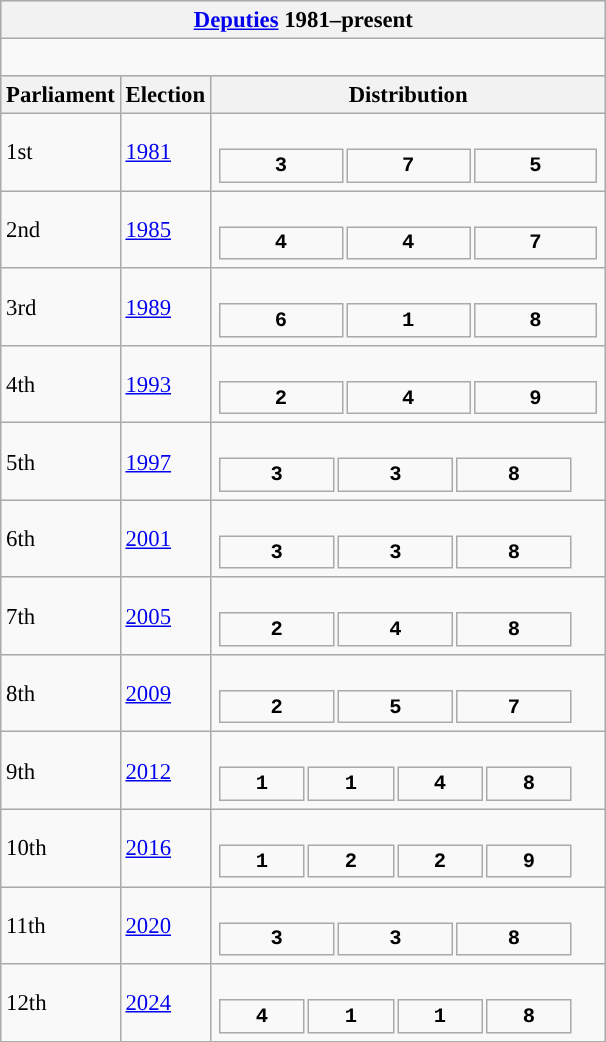<table class="wikitable" style="font-size:95%;">
<tr bgcolor="#CCCCCC">
<th colspan="3"><a href='#'>Deputies</a> 1981–present</th>
</tr>
<tr>
<td colspan="3"><br>











</td>
</tr>
<tr bgcolor="#CCCCCC">
<th>Parliament</th>
<th>Election</th>
<th>Distribution</th>
</tr>
<tr>
<td>1st</td>
<td><a href='#'>1981</a></td>
<td><br><table style="width:18.75em; font-size:90%; text-align:center; font-family:Courier New;">
<tr style="font-weight:bold">
<td style="background:">3</td>
<td style="background:">7</td>
<td style="background:">5</td>
</tr>
</table>
</td>
</tr>
<tr>
<td>2nd</td>
<td><a href='#'>1985</a></td>
<td><br><table style="width:18.75em; font-size:90%; text-align:center; font-family:Courier New;">
<tr style="font-weight:bold">
<td style="background:">4</td>
<td style="background:">4</td>
<td style="background:">7</td>
</tr>
</table>
</td>
</tr>
<tr>
<td>3rd</td>
<td><a href='#'>1989</a></td>
<td><br><table style="width:18.75em; font-size:90%; text-align:center; font-family:Courier New;">
<tr style="font-weight:bold">
<td style="background:">6</td>
<td style="background:">1</td>
<td style="background:">8</td>
</tr>
</table>
</td>
</tr>
<tr>
<td>4th</td>
<td><a href='#'>1993</a></td>
<td><br><table style="width:18.75em; font-size:90%; text-align:center; font-family:Courier New;">
<tr style="font-weight:bold">
<td style="background:">2</td>
<td style="background:">4</td>
<td style="background:">9</td>
</tr>
</table>
</td>
</tr>
<tr>
<td>5th</td>
<td><a href='#'>1997</a></td>
<td><br><table style="width:17.5em; font-size:90%; text-align:center; font-family:Courier New;">
<tr style="font-weight:bold">
<td style="background:">3</td>
<td style="background:">3</td>
<td style="background:">8</td>
</tr>
</table>
</td>
</tr>
<tr>
<td>6th</td>
<td><a href='#'>2001</a></td>
<td><br><table style="width:17.5em; font-size:90%; text-align:center; font-family:Courier New;">
<tr style="font-weight:bold">
<td style="background:">3</td>
<td style="background:">3</td>
<td style="background:">8</td>
</tr>
</table>
</td>
</tr>
<tr>
<td>7th</td>
<td><a href='#'>2005</a></td>
<td><br><table style="width:17.5em; font-size:90%; text-align:center; font-family:Courier New;">
<tr style="font-weight:bold">
<td style="background:">2</td>
<td style="background:">4</td>
<td style="background:">8</td>
</tr>
</table>
</td>
</tr>
<tr>
<td>8th</td>
<td><a href='#'>2009</a></td>
<td><br><table style="width:17.5em; font-size:90%; text-align:center; font-family:Courier New;">
<tr style="font-weight:bold">
<td style="background:">2</td>
<td style="background:">5</td>
<td style="background:">7</td>
</tr>
</table>
</td>
</tr>
<tr>
<td>9th</td>
<td><a href='#'>2012</a></td>
<td><br><table style="width:17.5em; font-size:90%; text-align:center; font-family:Courier New;">
<tr style="font-weight:bold">
<td style="background:">1</td>
<td style="background:">1</td>
<td style="background:">4</td>
<td style="background:">8</td>
</tr>
</table>
</td>
</tr>
<tr>
<td>10th</td>
<td><a href='#'>2016</a></td>
<td><br><table style="width:17.5em; font-size:90%; text-align:center; font-family:Courier New;">
<tr style="font-weight:bold">
<td style="background:">1</td>
<td style="background:">2</td>
<td style="background:">2</td>
<td style="background:">9</td>
</tr>
</table>
</td>
</tr>
<tr>
<td>11th</td>
<td><a href='#'>2020</a></td>
<td><br><table style="width:17.5em; font-size:90%; text-align:center; font-family:Courier New;">
<tr style="font-weight:bold">
<td style="background:">3</td>
<td style="background:">3</td>
<td style="background:">8</td>
</tr>
</table>
</td>
</tr>
<tr>
<td>12th</td>
<td><a href='#'>2024</a></td>
<td><br><table style="width:17.5em; font-size:90%; text-align:center; font-family:Courier New;">
<tr style="font-weight:bold">
<td style="background:">4</td>
<td style="background:">1</td>
<td style="background:">1</td>
<td style="background:">8</td>
</tr>
</table>
</td>
</tr>
</table>
